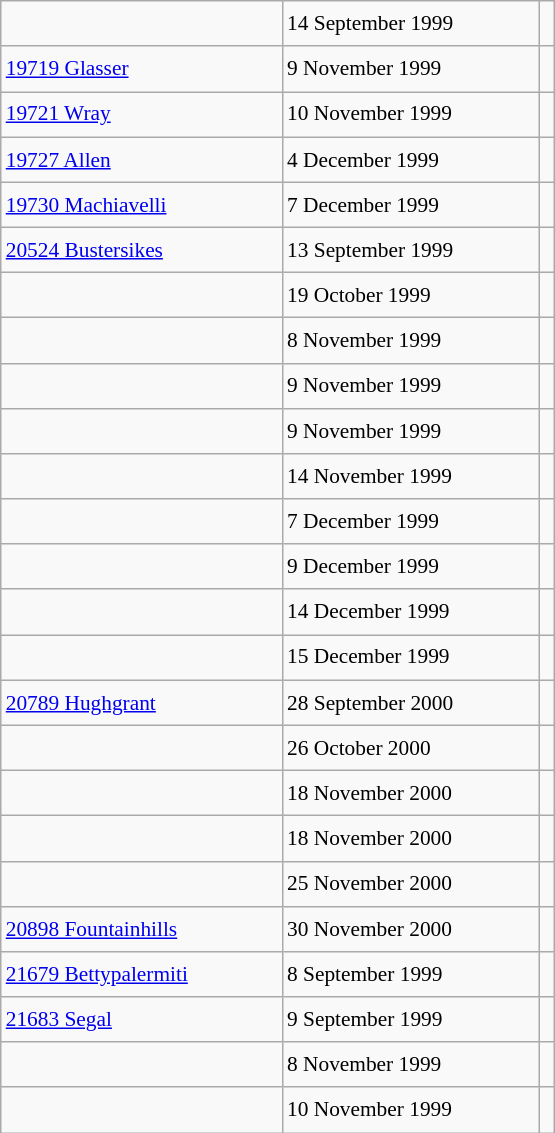<table class="wikitable" style="font-size: 89%; float: left; width: 26em; margin-right: 1em; line-height: 1.65em">
<tr>
<td></td>
<td>14 September 1999</td>
<td><small></small></td>
</tr>
<tr>
<td><a href='#'>19719 Glasser</a></td>
<td>9 November 1999</td>
<td><small></small></td>
</tr>
<tr>
<td><a href='#'>19721 Wray</a></td>
<td>10 November 1999</td>
<td><small></small></td>
</tr>
<tr>
<td><a href='#'>19727 Allen</a></td>
<td>4 December 1999</td>
<td><small></small></td>
</tr>
<tr>
<td><a href='#'>19730 Machiavelli</a></td>
<td>7 December 1999</td>
<td><small></small></td>
</tr>
<tr>
<td><a href='#'>20524 Bustersikes</a></td>
<td>13 September 1999</td>
<td><small></small></td>
</tr>
<tr>
<td></td>
<td>19 October 1999</td>
<td><small></small></td>
</tr>
<tr>
<td></td>
<td>8 November 1999</td>
<td><small></small></td>
</tr>
<tr>
<td></td>
<td>9 November 1999</td>
<td><small></small></td>
</tr>
<tr>
<td></td>
<td>9 November 1999</td>
<td><small></small></td>
</tr>
<tr>
<td></td>
<td>14 November 1999</td>
<td><small></small></td>
</tr>
<tr>
<td></td>
<td>7 December 1999</td>
<td><small></small></td>
</tr>
<tr>
<td></td>
<td>9 December 1999</td>
<td><small></small></td>
</tr>
<tr>
<td></td>
<td>14 December 1999</td>
<td><small></small></td>
</tr>
<tr>
<td></td>
<td>15 December 1999</td>
<td><small></small></td>
</tr>
<tr>
<td><a href='#'>20789 Hughgrant</a></td>
<td>28 September 2000</td>
<td><small></small></td>
</tr>
<tr>
<td></td>
<td>26 October 2000</td>
<td><small></small></td>
</tr>
<tr>
<td></td>
<td>18 November 2000</td>
<td><small></small></td>
</tr>
<tr>
<td></td>
<td>18 November 2000</td>
<td><small></small></td>
</tr>
<tr>
<td></td>
<td>25 November 2000</td>
<td><small></small></td>
</tr>
<tr>
<td><a href='#'>20898 Fountainhills</a></td>
<td>30 November 2000</td>
<td><small></small></td>
</tr>
<tr>
<td><a href='#'>21679 Bettypalermiti</a></td>
<td>8 September 1999</td>
<td><small></small></td>
</tr>
<tr>
<td><a href='#'>21683 Segal</a></td>
<td>9 September 1999</td>
<td><small></small></td>
</tr>
<tr>
<td></td>
<td>8 November 1999</td>
<td><small></small></td>
</tr>
<tr>
<td></td>
<td>10 November 1999</td>
<td><small></small></td>
</tr>
</table>
